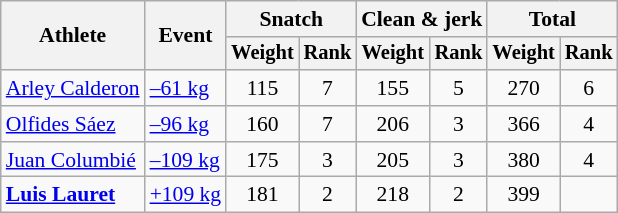<table class=wikitable style=font-size:90%;text-align:center>
<tr>
<th rowspan=2>Athlete</th>
<th rowspan=2>Event</th>
<th colspan=2>Snatch</th>
<th colspan=2>Clean & jerk</th>
<th colspan=2>Total</th>
</tr>
<tr style=font-size:95%>
<th>Weight</th>
<th>Rank</th>
<th>Weight</th>
<th>Rank</th>
<th>Weight</th>
<th>Rank</th>
</tr>
<tr align=center>
<td align=left><a href='#'>Arley Calderon</a></td>
<td align=left><a href='#'>–61 kg</a></td>
<td>115</td>
<td>7</td>
<td>155</td>
<td>5</td>
<td>270</td>
<td>6</td>
</tr>
<tr align=center>
<td align=left><a href='#'>Olfides Sáez</a></td>
<td align=left><a href='#'>–96 kg</a></td>
<td>160</td>
<td>7</td>
<td>206</td>
<td>3</td>
<td>366</td>
<td>4</td>
</tr>
<tr align=center>
<td align=left><a href='#'>Juan Columbié</a></td>
<td align=left><a href='#'>–109 kg</a></td>
<td>175</td>
<td>3</td>
<td>205</td>
<td>3</td>
<td>380</td>
<td>4</td>
</tr>
<tr align=center>
<td align=left><strong><a href='#'>Luis Lauret</a></strong></td>
<td align=left><a href='#'>+109 kg</a></td>
<td>181</td>
<td>2</td>
<td>218</td>
<td>2</td>
<td>399</td>
<td></td>
</tr>
</table>
